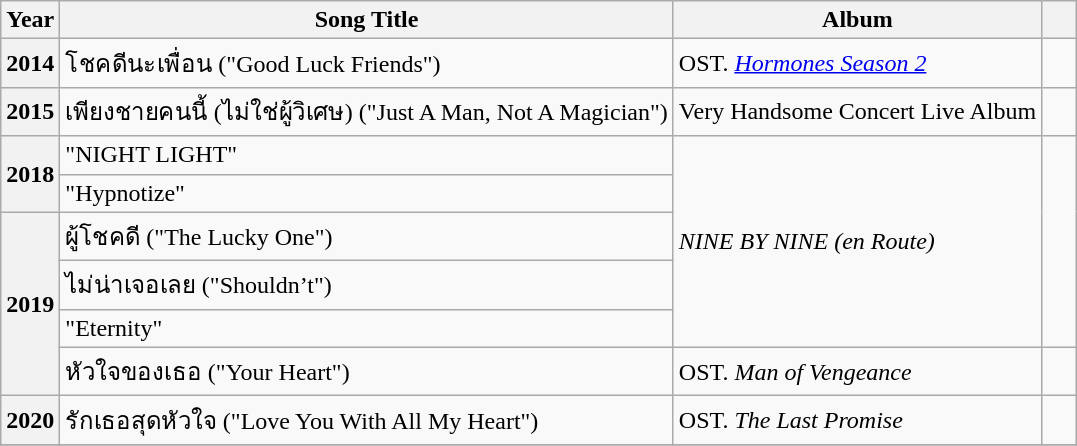<table class="wikitable sortable plainrowheaders">
<tr>
<th scope="col">Year</th>
<th scope="col">Song Title</th>
<th scope="col" class="unsortable">Album</th>
<th scope="col" style="width:1em;"class="unsortable"></th>
</tr>
<tr>
<th scope="row">2014</th>
<td>โชคดีนะเพื่อน ("Good Luck Friends") </td>
<td>OST. <em><a href='#'>Hormones Season 2</a></em></td>
<td style="text-align: center;"></td>
</tr>
<tr>
<th scope="row">2015</th>
<td>เพียงชายคนนี้ (ไม่ใช่ผู้วิเศษ) ("Just A Man, Not A Magician")</td>
<td>Very Handsome Concert Live Album</td>
<td style="text-align: center;"></td>
</tr>
<tr>
<th scope="row" rowspan="2">2018</th>
<td>"NIGHT LIGHT"</td>
<td rowspan="5"><em>NINE BY NINE (en Route)</em></td>
<td style="text-align: center;" rowspan="5"></td>
</tr>
<tr>
<td>"Hypnotize"</td>
</tr>
<tr>
<th scope="row" rowspan="4">2019</th>
<td>ผู้โชคดี ("The Lucky One")</td>
</tr>
<tr>
<td>ไม่น่าเจอเลย ("Shouldn’t")</td>
</tr>
<tr>
<td>"Eternity"</td>
</tr>
<tr>
<td>หัวใจของเธอ ("Your Heart") </td>
<td>OST. <em>Man of Vengeance</em></td>
<td style="text-align: center;"></td>
</tr>
<tr>
<th scope="row">2020</th>
<td>รักเธอสุดหัวใจ ("Love You With All My Heart")  <br></td>
<td>OST. <em>The Last Promise</em></td>
<td style="text-align: center;"></td>
</tr>
<tr>
</tr>
</table>
